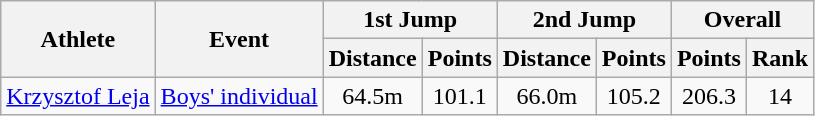<table class="wikitable">
<tr>
<th rowspan="2">Athlete</th>
<th rowspan="2">Event</th>
<th colspan="2">1st Jump</th>
<th colspan="2">2nd Jump</th>
<th colspan="2">Overall</th>
</tr>
<tr>
<th>Distance</th>
<th>Points</th>
<th>Distance</th>
<th>Points</th>
<th>Points</th>
<th>Rank</th>
</tr>
<tr>
<td><a href='#'>Krzysztof Leja</a></td>
<td><a href='#'>Boys' individual</a></td>
<td align="center">64.5m</td>
<td align="center">101.1</td>
<td align="center">66.0m</td>
<td align="center">105.2</td>
<td align="center">206.3</td>
<td align="center">14</td>
</tr>
</table>
